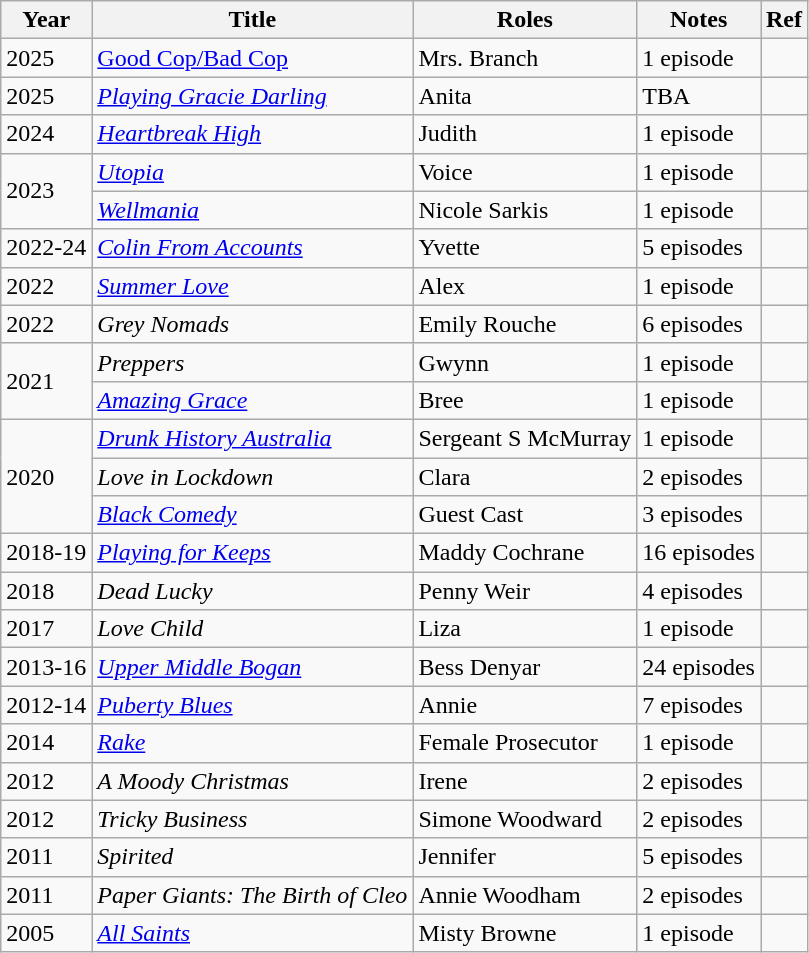<table class="wikitable sortable">
<tr>
<th>Year</th>
<th>Title</th>
<th>Roles</th>
<th>Notes</th>
<th>Ref</th>
</tr>
<tr>
<td>2025</td>
<td><a href='#'>Good Cop/Bad Cop</a></td>
<td>Mrs. Branch</td>
<td>1 episode</td>
<td></td>
</tr>
<tr>
<td>2025</td>
<td><em><a href='#'>Playing Gracie Darling</a></em></td>
<td>Anita</td>
<td>TBA</td>
<td></td>
</tr>
<tr>
<td>2024</td>
<td><em><a href='#'>Heartbreak High</a></em></td>
<td>Judith</td>
<td>1 episode</td>
<td></td>
</tr>
<tr>
<td rowspan="2">2023</td>
<td><em><a href='#'>Utopia</a></em></td>
<td>Voice</td>
<td>1 episode</td>
<td></td>
</tr>
<tr>
<td><em><a href='#'>Wellmania</a></em></td>
<td>Nicole Sarkis</td>
<td>1 episode</td>
<td></td>
</tr>
<tr>
<td>2022-24</td>
<td><em><a href='#'>Colin From Accounts</a></em></td>
<td>Yvette</td>
<td>5 episodes</td>
<td></td>
</tr>
<tr>
<td>2022</td>
<td><em><a href='#'>Summer Love</a></em></td>
<td>Alex</td>
<td>1 episode</td>
<td></td>
</tr>
<tr>
<td>2022</td>
<td><em>Grey Nomads</em></td>
<td>Emily Rouche</td>
<td>6 episodes</td>
<td></td>
</tr>
<tr>
<td rowspan="2">2021</td>
<td><em>Preppers</em></td>
<td>Gwynn</td>
<td>1 episode</td>
<td></td>
</tr>
<tr>
<td><em><a href='#'>Amazing Grace</a></em></td>
<td>Bree</td>
<td>1 episode</td>
<td></td>
</tr>
<tr>
<td rowspan="3">2020</td>
<td><em><a href='#'>Drunk History Australia</a></em></td>
<td>Sergeant S McMurray</td>
<td>1 episode</td>
<td></td>
</tr>
<tr>
<td><em>Love in Lockdown</em></td>
<td>Clara</td>
<td>2 episodes</td>
<td></td>
</tr>
<tr>
<td><em><a href='#'>Black Comedy</a></em></td>
<td>Guest Cast</td>
<td>3 episodes</td>
<td></td>
</tr>
<tr>
<td>2018-19</td>
<td><em><a href='#'>Playing for Keeps</a></em></td>
<td>Maddy Cochrane</td>
<td>16 episodes</td>
<td></td>
</tr>
<tr>
<td>2018</td>
<td><em>Dead Lucky</em></td>
<td>Penny Weir</td>
<td>4 episodes</td>
<td></td>
</tr>
<tr>
<td>2017</td>
<td><em>Love Child</em></td>
<td>Liza</td>
<td>1 episode</td>
<td></td>
</tr>
<tr>
<td>2013-16</td>
<td><em><a href='#'>Upper Middle Bogan</a></em></td>
<td>Bess Denyar</td>
<td>24 episodes</td>
<td></td>
</tr>
<tr>
<td>2012-14</td>
<td><em><a href='#'>Puberty Blues</a></em></td>
<td>Annie</td>
<td>7 episodes</td>
<td></td>
</tr>
<tr>
<td>2014</td>
<td><em><a href='#'>Rake</a></em></td>
<td>Female Prosecutor</td>
<td>1 episode</td>
<td></td>
</tr>
<tr>
<td>2012</td>
<td><em>A Moody Christmas</em></td>
<td>Irene</td>
<td>2 episodes</td>
<td></td>
</tr>
<tr>
<td>2012</td>
<td><em>Tricky Business</em></td>
<td>Simone Woodward</td>
<td>2 episodes</td>
<td></td>
</tr>
<tr>
<td>2011</td>
<td><em>Spirited</em></td>
<td>Jennifer</td>
<td>5 episodes</td>
<td></td>
</tr>
<tr>
<td>2011</td>
<td><em>Paper Giants: The Birth of Cleo</em></td>
<td>Annie Woodham</td>
<td>2 episodes</td>
<td></td>
</tr>
<tr>
<td>2005</td>
<td><em><a href='#'>All Saints</a></em></td>
<td>Misty Browne</td>
<td>1 episode</td>
<td></td>
</tr>
</table>
